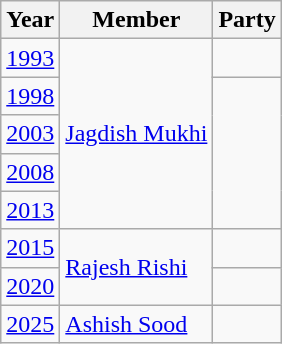<table class="wikitable">
<tr>
<th>Year</th>
<th>Member</th>
<th colspan="2">Party</th>
</tr>
<tr>
<td><a href='#'>1993</a></td>
<td rowspan="5"><a href='#'>Jagdish Mukhi</a></td>
<td></td>
</tr>
<tr>
<td><a href='#'>1998</a></td>
</tr>
<tr>
<td><a href='#'>2003</a></td>
</tr>
<tr>
<td><a href='#'>2008</a></td>
</tr>
<tr>
<td><a href='#'>2013</a></td>
</tr>
<tr>
<td><a href='#'>2015</a></td>
<td rowspan="2"><a href='#'>Rajesh Rishi</a></td>
<td></td>
</tr>
<tr>
<td><a href='#'>2020</a></td>
</tr>
<tr>
<td><a href='#'>2025</a></td>
<td><a href='#'>Ashish Sood</a></td>
<td></td>
</tr>
</table>
